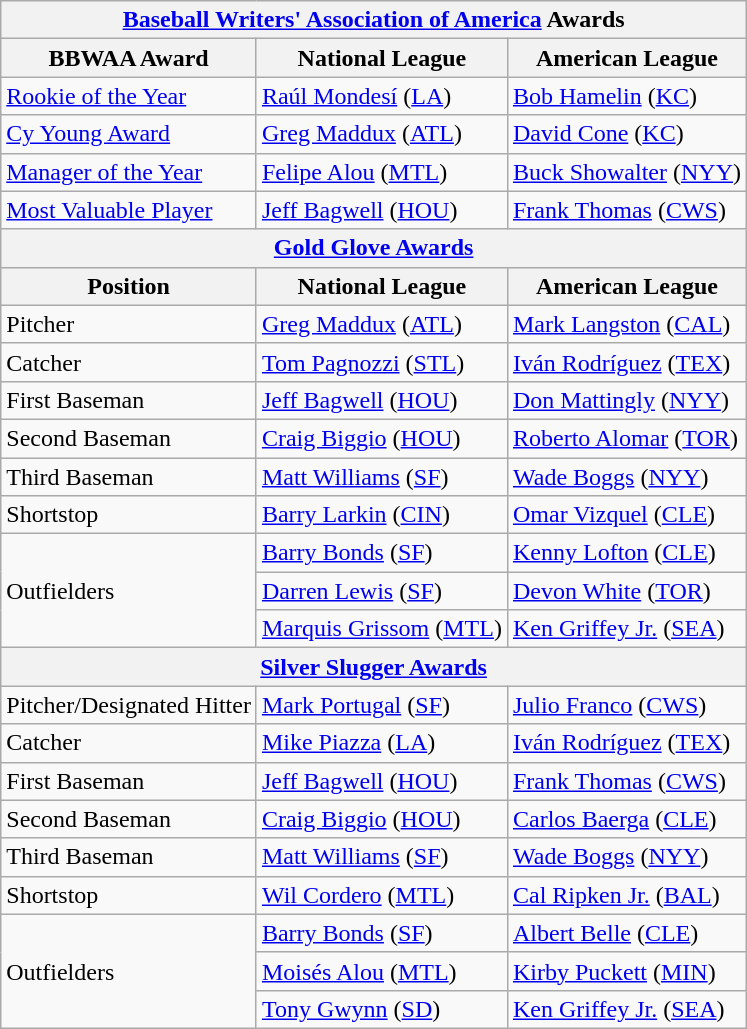<table class="wikitable">
<tr>
<th colspan="3"><a href='#'>Baseball Writers' Association of America</a> <strong>Awards</strong></th>
</tr>
<tr>
<th>BBWAA Award</th>
<th>National League</th>
<th>American League</th>
</tr>
<tr>
<td><a href='#'>Rookie of the Year</a></td>
<td><a href='#'>Raúl Mondesí</a> (<a href='#'>LA</a>)</td>
<td><a href='#'>Bob Hamelin</a> (<a href='#'>KC</a>)</td>
</tr>
<tr>
<td><a href='#'>Cy Young Award</a></td>
<td><a href='#'>Greg Maddux</a> (<a href='#'>ATL</a>)</td>
<td><a href='#'>David Cone</a> (<a href='#'>KC</a>)</td>
</tr>
<tr>
<td><a href='#'>Manager of the Year</a></td>
<td><a href='#'>Felipe Alou</a> (<a href='#'>MTL</a>)</td>
<td><a href='#'>Buck Showalter</a> (<a href='#'>NYY</a>)</td>
</tr>
<tr>
<td><a href='#'>Most Valuable Player</a></td>
<td><a href='#'>Jeff Bagwell</a> (<a href='#'>HOU</a>)</td>
<td><a href='#'>Frank Thomas</a> (<a href='#'>CWS</a>)</td>
</tr>
<tr>
<th colspan="3"><a href='#'>Gold Glove Awards</a></th>
</tr>
<tr>
<th>Position</th>
<th>National League</th>
<th>American League</th>
</tr>
<tr>
<td>Pitcher</td>
<td><a href='#'>Greg Maddux</a> (<a href='#'>ATL</a>)</td>
<td><a href='#'>Mark Langston</a> (<a href='#'>CAL</a>)</td>
</tr>
<tr>
<td>Catcher</td>
<td><a href='#'>Tom Pagnozzi</a> (<a href='#'>STL</a>)</td>
<td><a href='#'>Iván Rodríguez</a> (<a href='#'>TEX</a>)</td>
</tr>
<tr>
<td>First Baseman</td>
<td><a href='#'>Jeff Bagwell</a> (<a href='#'>HOU</a>)</td>
<td><a href='#'>Don Mattingly</a> (<a href='#'>NYY</a>)</td>
</tr>
<tr>
<td>Second Baseman</td>
<td><a href='#'>Craig Biggio</a> (<a href='#'>HOU</a>)</td>
<td><a href='#'>Roberto Alomar</a> (<a href='#'>TOR</a>)</td>
</tr>
<tr>
<td>Third Baseman</td>
<td><a href='#'>Matt Williams</a> (<a href='#'>SF</a>)</td>
<td><a href='#'>Wade Boggs</a> (<a href='#'>NYY</a>)</td>
</tr>
<tr>
<td>Shortstop</td>
<td><a href='#'>Barry Larkin</a> (<a href='#'>CIN</a>)</td>
<td><a href='#'>Omar Vizquel</a> (<a href='#'>CLE</a>)</td>
</tr>
<tr>
<td rowspan="3">Outfielders</td>
<td><a href='#'>Barry Bonds</a> (<a href='#'>SF</a>)</td>
<td><a href='#'>Kenny Lofton</a> (<a href='#'>CLE</a>)</td>
</tr>
<tr>
<td><a href='#'>Darren Lewis</a> (<a href='#'>SF</a>)</td>
<td><a href='#'>Devon White</a>  (<a href='#'>TOR</a>)</td>
</tr>
<tr>
<td><a href='#'>Marquis Grissom</a> (<a href='#'>MTL</a>)</td>
<td><a href='#'>Ken Griffey Jr.</a> (<a href='#'>SEA</a>)</td>
</tr>
<tr>
<th colspan="3"><a href='#'>Silver Slugger Awards</a></th>
</tr>
<tr>
<td>Pitcher/Designated Hitter</td>
<td><a href='#'>Mark Portugal</a> (<a href='#'>SF</a>)</td>
<td><a href='#'>Julio Franco</a> (<a href='#'>CWS</a>)</td>
</tr>
<tr>
<td>Catcher</td>
<td><a href='#'>Mike Piazza</a> (<a href='#'>LA</a>)</td>
<td><a href='#'>Iván Rodríguez</a> (<a href='#'>TEX</a>)</td>
</tr>
<tr>
<td>First Baseman</td>
<td><a href='#'>Jeff Bagwell</a> (<a href='#'>HOU</a>)</td>
<td><a href='#'>Frank Thomas</a> (<a href='#'>CWS</a>)</td>
</tr>
<tr>
<td>Second Baseman</td>
<td><a href='#'>Craig Biggio</a> (<a href='#'>HOU</a>)</td>
<td><a href='#'>Carlos Baerga</a> (<a href='#'>CLE</a>)</td>
</tr>
<tr>
<td>Third Baseman</td>
<td><a href='#'>Matt Williams</a> (<a href='#'>SF</a>)</td>
<td><a href='#'>Wade Boggs</a> (<a href='#'>NYY</a>)</td>
</tr>
<tr>
<td>Shortstop</td>
<td><a href='#'>Wil Cordero</a> (<a href='#'>MTL</a>)</td>
<td><a href='#'>Cal Ripken Jr.</a> (<a href='#'>BAL</a>)</td>
</tr>
<tr>
<td rowspan="5">Outfielders</td>
<td><a href='#'>Barry Bonds</a> (<a href='#'>SF</a>)</td>
<td><a href='#'>Albert Belle</a> (<a href='#'>CLE</a>)</td>
</tr>
<tr>
<td><a href='#'>Moisés Alou</a> (<a href='#'>MTL</a>)</td>
<td><a href='#'>Kirby Puckett</a> (<a href='#'>MIN</a>)</td>
</tr>
<tr>
<td><a href='#'>Tony Gwynn</a> (<a href='#'>SD</a>)</td>
<td><a href='#'>Ken Griffey Jr.</a> (<a href='#'>SEA</a>)</td>
</tr>
</table>
